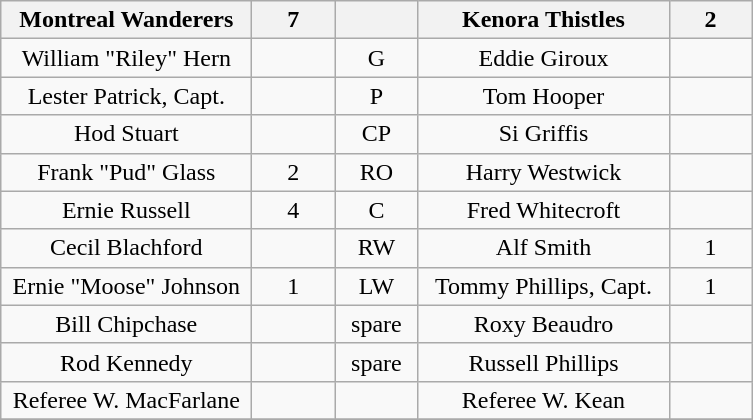<table class="wikitable" style="text-align:center;">
<tr>
<th style="width:10em">Montreal Wanderers</th>
<th style="width:3em">7</th>
<th style="width:3em"></th>
<th style="width:10em">Kenora Thistles</th>
<th style="width:3em">2</th>
</tr>
<tr>
<td>William "Riley" Hern</td>
<td></td>
<td>G</td>
<td>Eddie Giroux</td>
<td></td>
</tr>
<tr>
<td>Lester Patrick, Capt.</td>
<td></td>
<td>P</td>
<td>Tom Hooper</td>
<td></td>
</tr>
<tr>
<td>Hod Stuart</td>
<td></td>
<td>CP</td>
<td>Si Griffis</td>
<td></td>
</tr>
<tr>
<td>Frank "Pud" Glass</td>
<td>2</td>
<td>RO</td>
<td>Harry Westwick</td>
<td></td>
</tr>
<tr>
<td>Ernie Russell</td>
<td>4</td>
<td>C</td>
<td>Fred Whitecroft</td>
<td></td>
</tr>
<tr>
<td>Cecil Blachford</td>
<td></td>
<td>RW</td>
<td>Alf Smith</td>
<td>1</td>
</tr>
<tr>
<td>Ernie "Moose" Johnson</td>
<td>1</td>
<td>LW</td>
<td>Tommy Phillips, Capt.</td>
<td>1</td>
</tr>
<tr>
<td>Bill Chipchase</td>
<td></td>
<td>spare</td>
<td>Roxy Beaudro</td>
<td></td>
</tr>
<tr>
<td>Rod Kennedy</td>
<td></td>
<td>spare</td>
<td>Russell Phillips</td>
<td></td>
</tr>
<tr>
<td>Referee W. MacFarlane</td>
<td></td>
<td></td>
<td>Referee W. Kean</td>
<td></td>
</tr>
<tr>
</tr>
</table>
